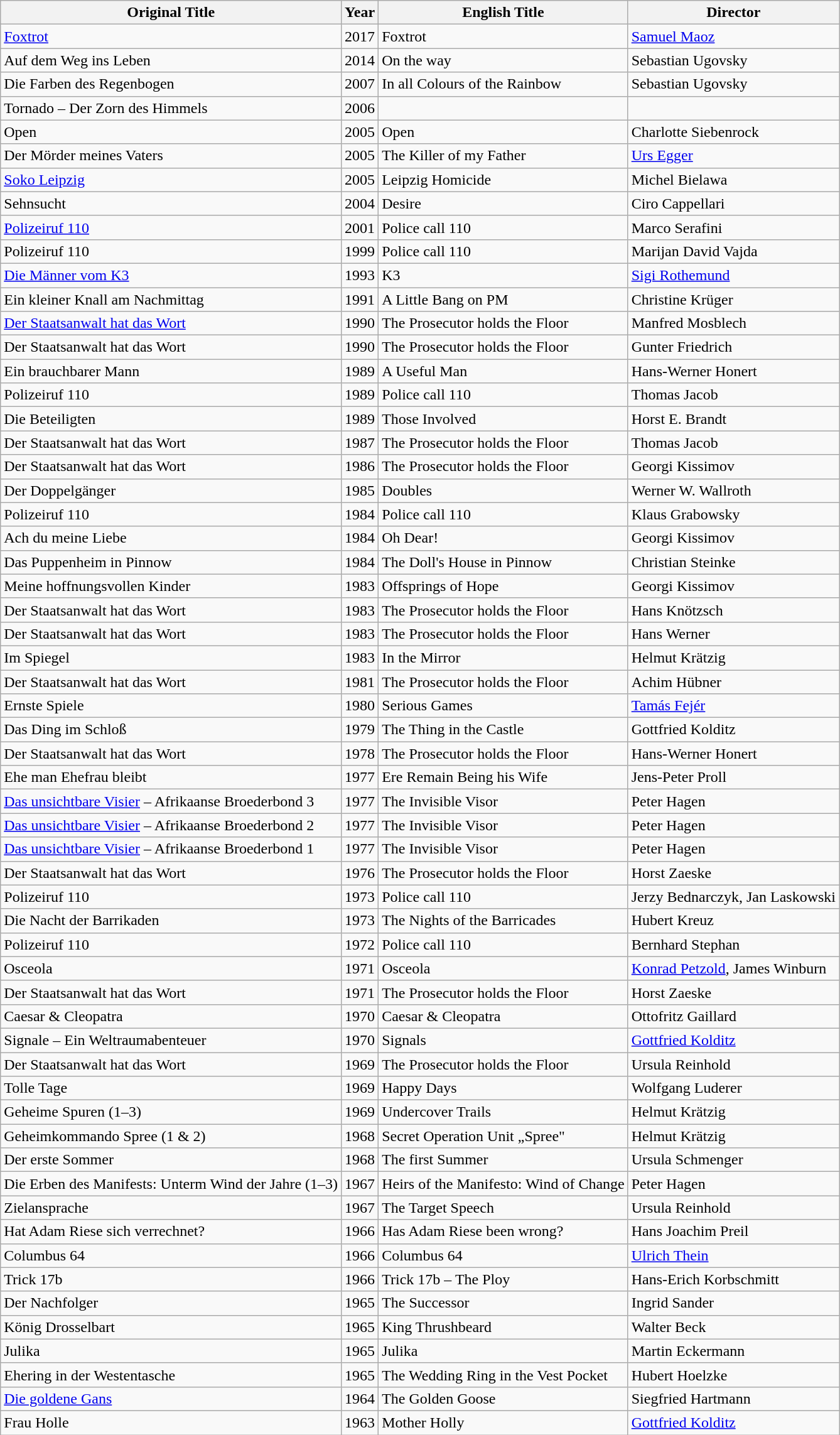<table class="wikitable sortable">
<tr>
<th>Original Title</th>
<th>Year</th>
<th>English Title</th>
<th>Director</th>
</tr>
<tr>
<td><a href='#'>Foxtrot</a></td>
<td>2017</td>
<td>Foxtrot</td>
<td><a href='#'>Samuel Maoz</a></td>
</tr>
<tr>
<td>Auf dem Weg ins Leben</td>
<td>2014</td>
<td>On the way</td>
<td>Sebastian Ugovsky</td>
</tr>
<tr>
<td>Die Farben des Regenbogen</td>
<td>2007</td>
<td>In all Colours of the Rainbow</td>
<td>Sebastian Ugovsky</td>
</tr>
<tr>
<td>Tornado – Der Zorn des Himmels</td>
<td>2006</td>
<td></td>
<td></td>
</tr>
<tr>
<td>Open</td>
<td>2005</td>
<td>Open</td>
<td>Charlotte Siebenrock</td>
</tr>
<tr>
<td>Der Mörder meines Vaters</td>
<td>2005</td>
<td>The Killer of my Father</td>
<td><a href='#'>Urs Egger</a></td>
</tr>
<tr>
<td><a href='#'>Soko Leipzig</a></td>
<td>2005</td>
<td>Leipzig Homicide</td>
<td>Michel Bielawa</td>
</tr>
<tr>
<td>Sehnsucht</td>
<td>2004</td>
<td>Desire</td>
<td>Ciro Cappellari</td>
</tr>
<tr>
<td><a href='#'>Polizeiruf 110</a></td>
<td>2001</td>
<td>Police call 110</td>
<td>Marco Serafini</td>
</tr>
<tr>
<td>Polizeiruf 110</td>
<td>1999</td>
<td>Police call 110</td>
<td>Marijan David Vajda</td>
</tr>
<tr>
<td><a href='#'>Die Männer vom K3</a></td>
<td>1993</td>
<td>K3</td>
<td><a href='#'>Sigi Rothemund</a></td>
</tr>
<tr>
<td>Ein kleiner Knall am Nachmittag</td>
<td>1991</td>
<td>A Little Bang on PM</td>
<td>Christine Krüger</td>
</tr>
<tr>
<td><a href='#'>Der Staatsanwalt hat das Wort</a></td>
<td>1990</td>
<td>The Prosecutor holds the Floor</td>
<td>Manfred Mosblech</td>
</tr>
<tr>
<td>Der Staatsanwalt hat das Wort</td>
<td>1990</td>
<td>The Prosecutor holds the Floor</td>
<td>Gunter Friedrich</td>
</tr>
<tr>
<td>Ein brauchbarer Mann</td>
<td>1989</td>
<td>A Useful Man</td>
<td>Hans-Werner Honert</td>
</tr>
<tr>
<td>Polizeiruf 110</td>
<td>1989</td>
<td>Police call 110</td>
<td>Thomas Jacob</td>
</tr>
<tr>
<td>Die Beteiligten</td>
<td>1989</td>
<td>Those Involved</td>
<td>Horst E. Brandt</td>
</tr>
<tr>
<td>Der Staatsanwalt hat das Wort</td>
<td>1987</td>
<td>The Prosecutor holds the Floor</td>
<td>Thomas Jacob</td>
</tr>
<tr>
<td>Der Staatsanwalt hat das Wort</td>
<td>1986</td>
<td>The Prosecutor holds the Floor</td>
<td>Georgi Kissimov</td>
</tr>
<tr>
<td>Der Doppelgänger</td>
<td>1985</td>
<td>Doubles</td>
<td>Werner W. Wallroth</td>
</tr>
<tr>
<td>Polizeiruf 110</td>
<td>1984</td>
<td>Police call 110</td>
<td>Klaus Grabowsky</td>
</tr>
<tr>
<td>Ach du meine Liebe</td>
<td>1984</td>
<td>Oh Dear!</td>
<td>Georgi Kissimov</td>
</tr>
<tr>
<td>Das Puppenheim in Pinnow</td>
<td>1984</td>
<td>The Doll's House in Pinnow</td>
<td>Christian Steinke</td>
</tr>
<tr>
<td>Meine hoffnungsvollen Kinder</td>
<td>1983</td>
<td>Offsprings of Hope</td>
<td>Georgi Kissimov</td>
</tr>
<tr>
<td>Der Staatsanwalt hat das Wort</td>
<td>1983</td>
<td>The Prosecutor holds the Floor</td>
<td>Hans Knötzsch</td>
</tr>
<tr>
<td>Der Staatsanwalt hat das Wort</td>
<td>1983</td>
<td>The Prosecutor holds the Floor</td>
<td>Hans Werner</td>
</tr>
<tr>
<td>Im Spiegel</td>
<td>1983</td>
<td>In the Mirror</td>
<td>Helmut Krätzig</td>
</tr>
<tr>
<td>Der Staatsanwalt hat das Wort</td>
<td>1981</td>
<td>The Prosecutor holds the Floor</td>
<td>Achim Hübner</td>
</tr>
<tr>
<td>Ernste Spiele</td>
<td>1980</td>
<td>Serious Games</td>
<td><a href='#'>Tamás Fejér</a></td>
</tr>
<tr>
<td>Das Ding im Schloß</td>
<td>1979</td>
<td>The Thing in the Castle</td>
<td>Gottfried Kolditz</td>
</tr>
<tr>
<td>Der Staatsanwalt hat das Wort</td>
<td>1978</td>
<td>The Prosecutor holds the Floor</td>
<td>Hans-Werner Honert</td>
</tr>
<tr>
<td>Ehe man Ehefrau bleibt</td>
<td>1977</td>
<td>Ere Remain Being his Wife</td>
<td>Jens-Peter Proll</td>
</tr>
<tr>
<td><a href='#'>Das unsichtbare Visier</a> – Afrikaanse Broederbond 3</td>
<td>1977</td>
<td>The Invisible Visor</td>
<td>Peter Hagen</td>
</tr>
<tr>
<td><a href='#'>Das unsichtbare Visier</a> – Afrikaanse Broederbond 2</td>
<td>1977</td>
<td>The Invisible Visor</td>
<td>Peter Hagen</td>
</tr>
<tr>
<td><a href='#'>Das unsichtbare Visier</a> – Afrikaanse Broederbond 1</td>
<td>1977</td>
<td>The Invisible Visor</td>
<td>Peter Hagen</td>
</tr>
<tr>
<td>Der Staatsanwalt hat das Wort</td>
<td>1976</td>
<td>The Prosecutor holds the Floor</td>
<td>Horst Zaeske</td>
</tr>
<tr>
<td>Polizeiruf 110</td>
<td>1973</td>
<td>Police call 110</td>
<td>Jerzy Bednarczyk, Jan Laskowski</td>
</tr>
<tr>
<td>Die Nacht der Barrikaden</td>
<td>1973</td>
<td>The Nights of the Barricades</td>
<td>Hubert Kreuz</td>
</tr>
<tr>
<td>Polizeiruf 110</td>
<td>1972</td>
<td>Police call 110</td>
<td>Bernhard Stephan</td>
</tr>
<tr>
<td>Osceola</td>
<td>1971</td>
<td>Osceola</td>
<td><a href='#'>Konrad Petzold</a>, James Winburn</td>
</tr>
<tr>
<td>Der Staatsanwalt hat das Wort</td>
<td>1971</td>
<td>The Prosecutor holds the Floor</td>
<td>Horst Zaeske</td>
</tr>
<tr>
<td>Caesar & Cleopatra</td>
<td>1970</td>
<td>Caesar & Cleopatra</td>
<td>Ottofritz Gaillard</td>
</tr>
<tr>
<td>Signale – Ein Weltraumabenteuer</td>
<td>1970</td>
<td>Signals</td>
<td><a href='#'>Gottfried Kolditz</a></td>
</tr>
<tr>
<td>Der Staatsanwalt hat das Wort</td>
<td>1969</td>
<td>The Prosecutor holds the Floor</td>
<td>Ursula Reinhold</td>
</tr>
<tr>
<td>Tolle Tage</td>
<td>1969</td>
<td>Happy Days</td>
<td>Wolfgang Luderer</td>
</tr>
<tr>
<td>Geheime Spuren (1–3)</td>
<td>1969</td>
<td>Undercover Trails</td>
<td>Helmut Krätzig</td>
</tr>
<tr>
<td>Geheimkommando Spree (1 & 2)</td>
<td>1968</td>
<td>Secret Operation Unit „Spree"</td>
<td>Helmut Krätzig</td>
</tr>
<tr>
<td>Der erste Sommer</td>
<td>1968</td>
<td>The first Summer</td>
<td>Ursula Schmenger</td>
</tr>
<tr>
<td>Die Erben des Manifests: Unterm Wind der Jahre (1–3)</td>
<td>1967</td>
<td>Heirs of the Manifesto: Wind of Change</td>
<td>Peter Hagen</td>
</tr>
<tr>
<td>Zielansprache</td>
<td>1967</td>
<td>The Target Speech</td>
<td>Ursula Reinhold</td>
</tr>
<tr>
<td>Hat Adam Riese sich verrechnet?</td>
<td>1966</td>
<td>Has Adam Riese been wrong?</td>
<td>Hans Joachim Preil</td>
</tr>
<tr>
<td>Columbus 64</td>
<td>1966</td>
<td>Columbus 64</td>
<td><a href='#'>Ulrich Thein</a></td>
</tr>
<tr>
<td>Trick 17b</td>
<td>1966</td>
<td>Trick 17b – The Ploy</td>
<td>Hans-Erich Korbschmitt</td>
</tr>
<tr>
<td>Der Nachfolger</td>
<td>1965</td>
<td>The Successor</td>
<td>Ingrid Sander</td>
</tr>
<tr>
<td>König Drosselbart</td>
<td>1965</td>
<td>King Thrushbeard</td>
<td>Walter Beck</td>
</tr>
<tr>
<td>Julika</td>
<td>1965</td>
<td>Julika</td>
<td>Martin Eckermann</td>
</tr>
<tr>
<td>Ehering in der Westentasche</td>
<td>1965</td>
<td>The Wedding Ring in the Vest Pocket</td>
<td>Hubert Hoelzke</td>
</tr>
<tr>
<td><a href='#'>Die goldene Gans</a></td>
<td>1964</td>
<td>The Golden Goose</td>
<td>Siegfried Hartmann</td>
</tr>
<tr>
<td>Frau Holle</td>
<td>1963</td>
<td>Mother Holly</td>
<td><a href='#'>Gottfried Kolditz</a></td>
</tr>
</table>
